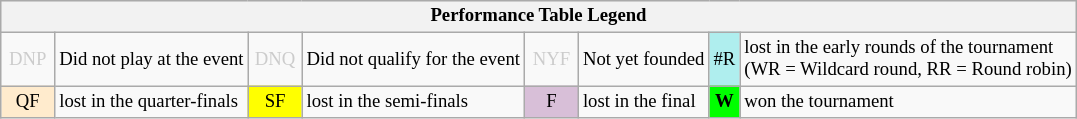<table class="wikitable" style="font-size:78%">
<tr style="background:#efefef;">
<th colspan="8">Performance Table Legend</th>
</tr>
<tr>
<td style="color:#ccc; text-align:center; width:30px;">DNP</td>
<td>Did not play at the event</td>
<td style="color:#ccc; text-align:center; width:30px;">DNQ</td>
<td>Did not qualify for the event</td>
<td style="color:#ccc; text-align:center; width:30px;">NYF</td>
<td>Not yet founded</td>
<td style="text-align:center; background:#afeeee;">#R</td>
<td>lost in the early rounds of the tournament<br>(WR = Wildcard round, RR = Round robin)</td>
</tr>
<tr>
<td style="text-align:center; background:#ffebcd;">QF</td>
<td>lost in the quarter-finals</td>
<td style="text-align:center; background:yellow;">SF</td>
<td>lost in the semi-finals</td>
<td style="text-align:center; background:thistle;">F</td>
<td>lost in the final</td>
<td style="text-align:center; background:#0f0;"><strong>W</strong></td>
<td>won the tournament</td>
</tr>
</table>
